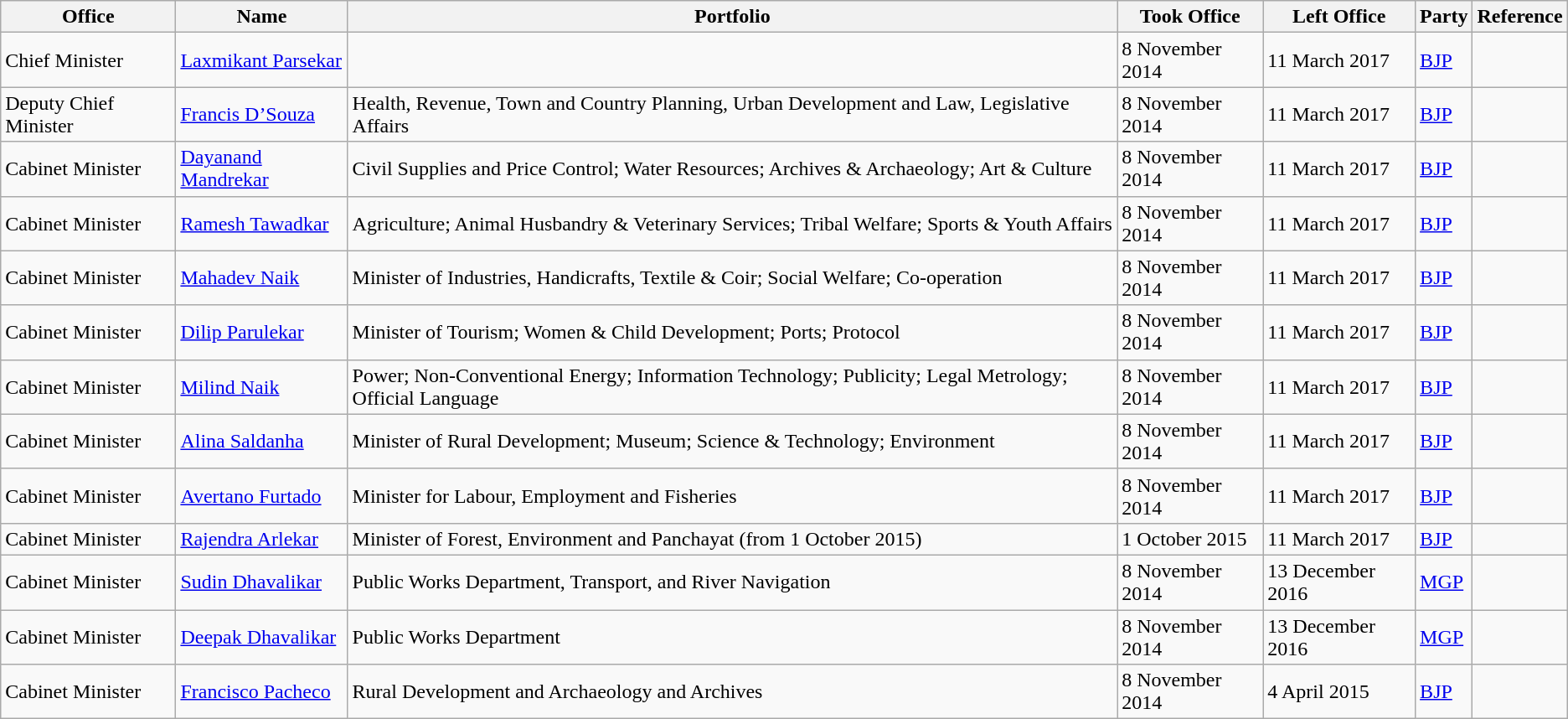<table class="wikitable">
<tr>
<th>Office</th>
<th>Name</th>
<th>Portfolio</th>
<th>Took Office</th>
<th>Left Office</th>
<th>Party</th>
<th>Reference</th>
</tr>
<tr>
<td>Chief Minister</td>
<td><a href='#'>Laxmikant Parsekar</a></td>
<td></td>
<td>8 November 2014</td>
<td>11 March 2017</td>
<td><a href='#'>BJP</a></td>
<td></td>
</tr>
<tr>
<td>Deputy Chief Minister</td>
<td><a href='#'>Francis D’Souza</a></td>
<td>Health, Revenue, Town and Country Planning, Urban Development and Law, Legislative Affairs</td>
<td>8 November 2014</td>
<td>11 March 2017</td>
<td><a href='#'>BJP</a></td>
<td></td>
</tr>
<tr>
<td>Cabinet Minister</td>
<td><a href='#'>Dayanand Mandrekar</a></td>
<td>Civil Supplies and Price Control; Water Resources; Archives & Archaeology; Art & Culture</td>
<td>8 November 2014</td>
<td>11 March 2017</td>
<td><a href='#'>BJP</a></td>
<td></td>
</tr>
<tr>
<td>Cabinet Minister</td>
<td><a href='#'>Ramesh Tawadkar</a></td>
<td>Agriculture; Animal Husbandry & Veterinary Services; Tribal Welfare; Sports & Youth Affairs</td>
<td>8 November 2014</td>
<td>11 March 2017</td>
<td><a href='#'>BJP</a></td>
<td></td>
</tr>
<tr>
<td>Cabinet Minister</td>
<td><a href='#'>Mahadev Naik</a></td>
<td>Minister of Industries, Handicrafts, Textile & Coir; Social Welfare; Co-operation</td>
<td>8 November 2014</td>
<td>11 March 2017</td>
<td><a href='#'>BJP</a></td>
<td></td>
</tr>
<tr>
<td>Cabinet Minister</td>
<td><a href='#'>Dilip Parulekar</a></td>
<td>Minister of Tourism; Women & Child Development; Ports; Protocol</td>
<td>8 November 2014</td>
<td>11 March 2017</td>
<td><a href='#'>BJP</a></td>
<td></td>
</tr>
<tr>
<td>Cabinet Minister</td>
<td><a href='#'>Milind Naik</a></td>
<td>Power; Non-Conventional Energy; Information Technology; Publicity; Legal Metrology; Official Language</td>
<td>8 November 2014</td>
<td>11 March 2017</td>
<td><a href='#'>BJP</a></td>
<td></td>
</tr>
<tr>
<td>Cabinet Minister</td>
<td><a href='#'>Alina Saldanha</a></td>
<td>Minister of Rural Development; Museum; Science & Technology; Environment</td>
<td>8 November 2014</td>
<td>11 March 2017</td>
<td><a href='#'>BJP</a></td>
<td></td>
</tr>
<tr>
<td>Cabinet Minister</td>
<td><a href='#'>Avertano Furtado</a></td>
<td>Minister for Labour, Employment and Fisheries</td>
<td>8 November 2014</td>
<td>11 March 2017</td>
<td><a href='#'>BJP</a></td>
<td></td>
</tr>
<tr>
<td>Cabinet Minister</td>
<td><a href='#'>Rajendra Arlekar</a></td>
<td>Minister of Forest, Environment and Panchayat (from 1 October 2015)</td>
<td>1 October 2015</td>
<td>11 March 2017</td>
<td><a href='#'>BJP</a></td>
<td></td>
</tr>
<tr>
<td>Cabinet Minister</td>
<td><a href='#'>Sudin Dhavalikar</a></td>
<td>Public Works Department, Transport, and River Navigation</td>
<td>8 November 2014</td>
<td>13 December 2016</td>
<td><a href='#'>MGP</a></td>
<td></td>
</tr>
<tr>
<td>Cabinet Minister</td>
<td><a href='#'>Deepak Dhavalikar</a></td>
<td>Public Works Department</td>
<td>8 November 2014</td>
<td>13 December 2016</td>
<td><a href='#'>MGP</a></td>
<td></td>
</tr>
<tr>
<td>Cabinet Minister</td>
<td><a href='#'>Francisco Pacheco</a></td>
<td>Rural Development and Archaeology and Archives</td>
<td>8 November 2014</td>
<td>4 April 2015</td>
<td><a href='#'>BJP</a></td>
<td></td>
</tr>
</table>
